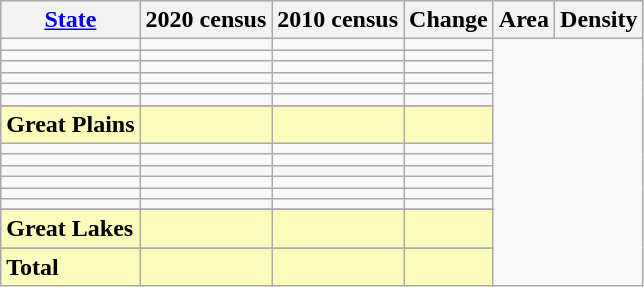<table class="wikitable sortable">
<tr>
<th><a href='#'>State</a></th>
<th>2020 census</th>
<th>2010 census</th>
<th>Change</th>
<th>Area</th>
<th>Density</th>
</tr>
<tr>
<td></td>
<td></td>
<td></td>
<td></td>
</tr>
<tr>
<td></td>
<td></td>
<td></td>
<td></td>
</tr>
<tr>
<td></td>
<td></td>
<td></td>
<td></td>
</tr>
<tr>
<td></td>
<td></td>
<td></td>
<td></td>
</tr>
<tr>
<td></td>
<td></td>
<td></td>
<td></td>
</tr>
<tr>
<td></td>
<td></td>
<td></td>
<td></td>
</tr>
<tr>
</tr>
<tr class=sortbottom style="background:#fbfbbb">
<td><strong>Great Plains</strong></td>
<td></td>
<td></td>
<td></td>
</tr>
<tr>
<td></td>
<td></td>
<td></td>
<td></td>
</tr>
<tr>
<td></td>
<td></td>
<td></td>
<td></td>
</tr>
<tr>
<td></td>
<td></td>
<td></td>
<td></td>
</tr>
<tr>
<td></td>
<td></td>
<td></td>
<td></td>
</tr>
<tr>
<td></td>
<td></td>
<td></td>
<td></td>
</tr>
<tr>
<td></td>
<td></td>
<td></td>
<td></td>
</tr>
<tr>
</tr>
<tr class=sortbottom style="background:#fbfbbb">
<td><strong>Great Lakes</strong></td>
<td></td>
<td></td>
<td></td>
</tr>
<tr>
</tr>
<tr class=sortbottom style="background:#fbfbbb">
<td><strong>Total</strong></td>
<td></td>
<td></td>
<td></td>
</tr>
</table>
